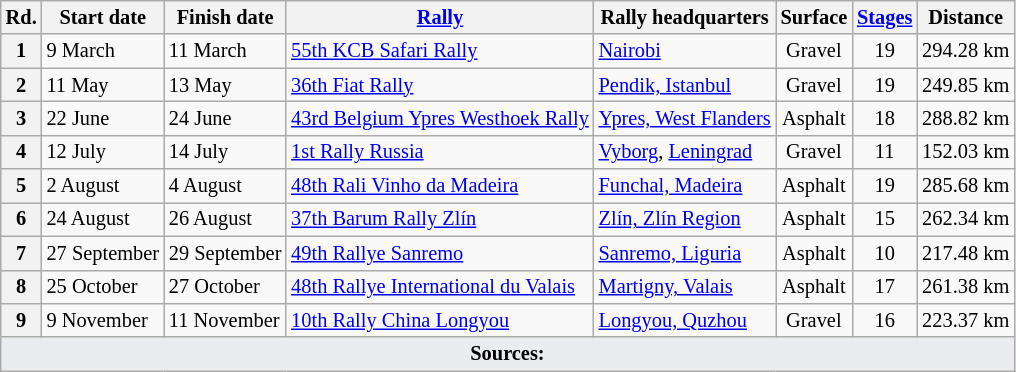<table class="wikitable" style="font-size: 85%;">
<tr>
<th>Rd.</th>
<th>Start date</th>
<th>Finish date</th>
<th><a href='#'>Rally</a></th>
<th>Rally headquarters</th>
<th>Surface</th>
<th><a href='#'>Stages</a></th>
<th>Distance</th>
</tr>
<tr>
<th>1</th>
<td>9 March</td>
<td>11 March</td>
<td> <a href='#'>55th KCB Safari Rally</a></td>
<td><a href='#'>Nairobi</a></td>
<td align=center>Gravel</td>
<td align=center>19</td>
<td align=center>294.28 km</td>
</tr>
<tr>
<th>2</th>
<td>11 May</td>
<td>13 May</td>
<td> <a href='#'>36th Fiat Rally</a></td>
<td><a href='#'>Pendik, Istanbul</a></td>
<td align=center>Gravel</td>
<td align=center>19</td>
<td align=center>249.85 km</td>
</tr>
<tr>
<th>3</th>
<td>22 June</td>
<td>24 June</td>
<td> <a href='#'>43rd Belgium Ypres Westhoek Rally</a></td>
<td><a href='#'>Ypres, West Flanders</a></td>
<td align=center>Asphalt</td>
<td align=center>18</td>
<td align=center>288.82 km</td>
</tr>
<tr>
<th>4</th>
<td>12 July</td>
<td>14 July</td>
<td> <a href='#'>1st Rally Russia</a></td>
<td><a href='#'>Vyborg</a>, <a href='#'>Leningrad</a></td>
<td align="center">Gravel</td>
<td align="center">11</td>
<td align="center">152.03 km</td>
</tr>
<tr>
<th>5</th>
<td>2 August</td>
<td>4 August</td>
<td> <a href='#'>48th Rali Vinho da Madeira</a></td>
<td><a href='#'>Funchal, Madeira</a></td>
<td align="center">Asphalt</td>
<td align="center">19</td>
<td align="center">285.68 km</td>
</tr>
<tr>
<th>6</th>
<td>24 August</td>
<td>26 August</td>
<td> <a href='#'>37th Barum Rally Zlín</a></td>
<td><a href='#'>Zlín, Zlín Region</a></td>
<td align="center">Asphalt</td>
<td align="center">15</td>
<td align="center">262.34 km</td>
</tr>
<tr>
<th>7</th>
<td>27 September</td>
<td>29 September</td>
<td> <a href='#'>49th Rallye Sanremo</a></td>
<td><a href='#'>Sanremo, Liguria</a></td>
<td align="center">Asphalt</td>
<td align="center">10</td>
<td align="center">217.48 km</td>
</tr>
<tr>
<th>8</th>
<td>25 October</td>
<td>27 October</td>
<td> <a href='#'>48th Rallye International du Valais</a></td>
<td><a href='#'>Martigny, Valais</a></td>
<td align="center">Asphalt</td>
<td align="center">17</td>
<td align="center">261.38 km</td>
</tr>
<tr>
<th>9</th>
<td>9 November</td>
<td>11 November</td>
<td> <a href='#'>10th Rally China Longyou</a></td>
<td><a href='#'>Longyou, Quzhou</a></td>
<td align="center">Gravel</td>
<td align="center">16</td>
<td align="center">223.37 km</td>
</tr>
<tr>
<td colspan="8" style="background-color:#EAECF0;text-align:center"><strong>Sources:</strong></td>
</tr>
</table>
